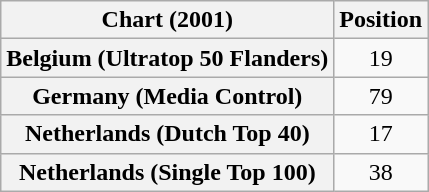<table class="wikitable sortable plainrowheaders" style="text-align:center">
<tr>
<th scope="col">Chart (2001)</th>
<th scope="col">Position</th>
</tr>
<tr>
<th scope="row">Belgium (Ultratop 50 Flanders)</th>
<td>19</td>
</tr>
<tr>
<th scope="row">Germany (Media Control)</th>
<td>79</td>
</tr>
<tr>
<th scope="row">Netherlands (Dutch Top 40)</th>
<td>17</td>
</tr>
<tr>
<th scope="row">Netherlands (Single Top 100)</th>
<td>38</td>
</tr>
</table>
